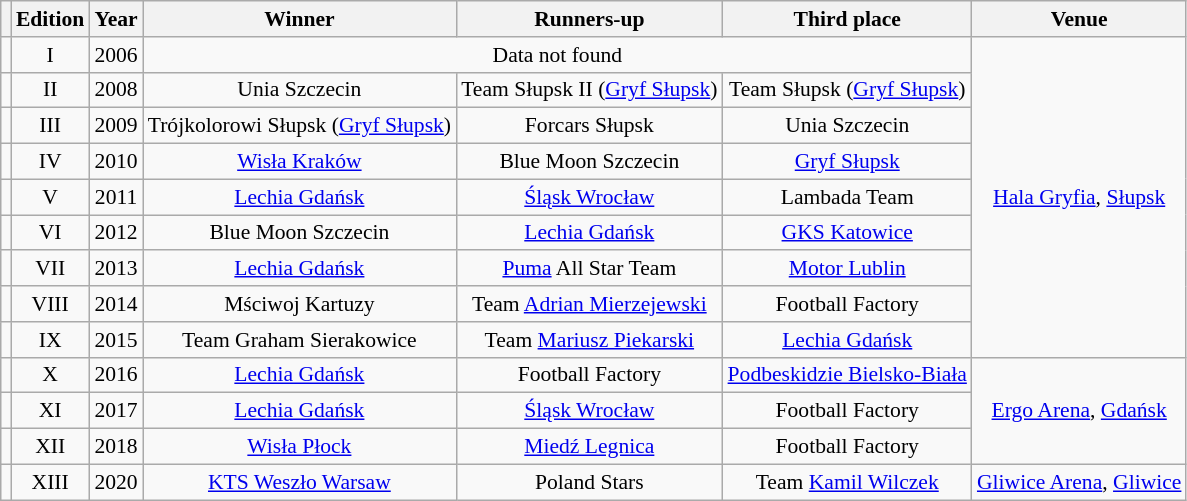<table class="wikitable sortable" style="font-size:90%; text-align: center;">
<tr>
<th></th>
<th>Edition</th>
<th>Year</th>
<th>Winner</th>
<th>Runners-up</th>
<th>Third place</th>
<th>Venue</th>
</tr>
<tr>
<td></td>
<td>I</td>
<td>2006</td>
<td colspan=3>Data not found</td>
<td rowspan=9><a href='#'>Hala Gryfia</a>, <a href='#'>Słupsk</a></td>
</tr>
<tr>
<td></td>
<td>II</td>
<td>2008</td>
<td>Unia Szczecin</td>
<td>Team Słupsk II (<a href='#'>Gryf Słupsk</a>)</td>
<td>Team Słupsk (<a href='#'>Gryf Słupsk</a>)</td>
</tr>
<tr>
<td></td>
<td>III</td>
<td>2009</td>
<td>Trójkolorowi Słupsk (<a href='#'>Gryf Słupsk</a>)</td>
<td>Forcars Słupsk</td>
<td>Unia Szczecin</td>
</tr>
<tr>
<td></td>
<td>IV</td>
<td>2010</td>
<td><a href='#'>Wisła Kraków</a></td>
<td>Blue Moon Szczecin</td>
<td><a href='#'>Gryf Słupsk</a></td>
</tr>
<tr>
<td></td>
<td>V</td>
<td>2011</td>
<td><a href='#'>Lechia Gdańsk</a></td>
<td><a href='#'>Śląsk Wrocław</a></td>
<td>Lambada Team</td>
</tr>
<tr>
<td></td>
<td>VI</td>
<td>2012</td>
<td>Blue Moon Szczecin</td>
<td><a href='#'>Lechia Gdańsk</a></td>
<td><a href='#'>GKS Katowice</a></td>
</tr>
<tr>
<td></td>
<td>VII</td>
<td>2013</td>
<td><a href='#'>Lechia Gdańsk</a></td>
<td><a href='#'>Puma</a> All Star Team</td>
<td><a href='#'>Motor Lublin</a></td>
</tr>
<tr>
<td></td>
<td>VIII</td>
<td>2014</td>
<td>Mściwoj Kartuzy</td>
<td>Team <a href='#'>Adrian Mierzejewski</a></td>
<td>Football Factory</td>
</tr>
<tr>
<td></td>
<td>IX</td>
<td>2015</td>
<td>Team Graham Sierakowice</td>
<td>Team <a href='#'>Mariusz Piekarski</a></td>
<td><a href='#'>Lechia Gdańsk</a></td>
</tr>
<tr>
<td></td>
<td>X</td>
<td>2016</td>
<td><a href='#'>Lechia Gdańsk</a></td>
<td>Football Factory</td>
<td><a href='#'>Podbeskidzie Bielsko-Biała</a></td>
<td rowspan=3><a href='#'>Ergo Arena</a>, <a href='#'>Gdańsk</a></td>
</tr>
<tr>
<td></td>
<td>XI</td>
<td>2017</td>
<td><a href='#'>Lechia Gdańsk</a></td>
<td><a href='#'>Śląsk Wrocław</a></td>
<td>Football Factory</td>
</tr>
<tr>
<td></td>
<td>XII</td>
<td>2018</td>
<td><a href='#'>Wisła Płock</a></td>
<td><a href='#'>Miedź Legnica</a></td>
<td>Football Factory</td>
</tr>
<tr>
<td></td>
<td>XIII</td>
<td>2020</td>
<td><a href='#'>KTS Weszło Warsaw</a></td>
<td>Poland Stars</td>
<td>Team <a href='#'>Kamil Wilczek</a></td>
<td><a href='#'>Gliwice Arena</a>, <a href='#'>Gliwice</a></td>
</tr>
</table>
